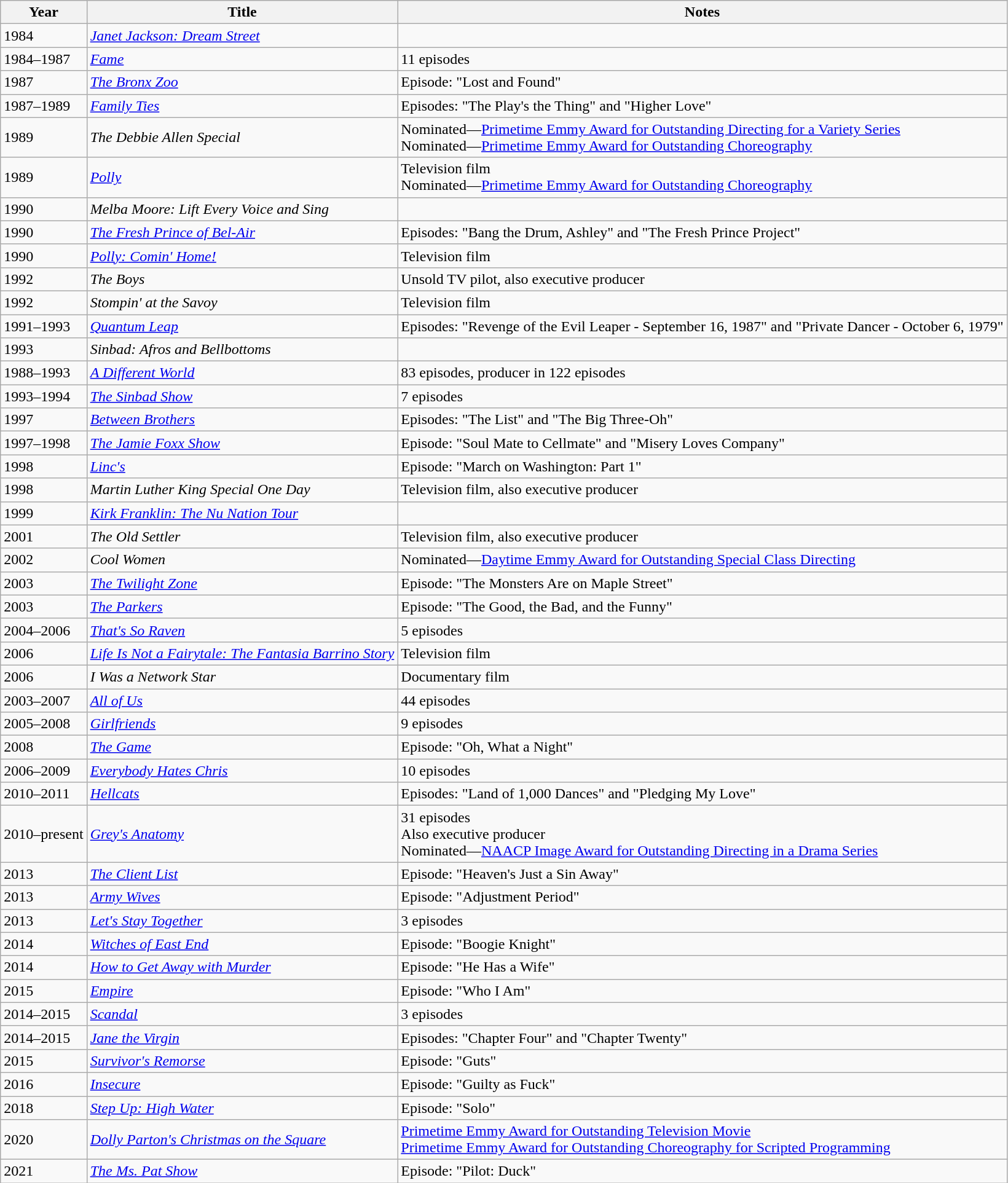<table class="wikitable sortable">
<tr>
<th>Year</th>
<th>Title</th>
<th>Notes</th>
</tr>
<tr>
<td>1984</td>
<td><em><a href='#'>Janet Jackson: Dream Street</a></em></td>
<td></td>
</tr>
<tr>
<td>1984–1987</td>
<td><em><a href='#'>Fame</a></em></td>
<td>11 episodes</td>
</tr>
<tr>
<td>1987</td>
<td><em><a href='#'>The Bronx Zoo</a></em></td>
<td>Episode: "Lost and Found"</td>
</tr>
<tr>
<td>1987–1989</td>
<td><em><a href='#'>Family Ties</a></em></td>
<td>Episodes: "The Play's the Thing" and "Higher Love"</td>
</tr>
<tr>
<td>1989</td>
<td><em>The Debbie Allen Special</em></td>
<td>Nominated—<a href='#'>Primetime Emmy Award for Outstanding Directing for a Variety Series</a><br>Nominated—<a href='#'>Primetime Emmy Award for Outstanding Choreography</a></td>
</tr>
<tr>
<td>1989</td>
<td><em><a href='#'>Polly</a></em></td>
<td>Television film<br>Nominated—<a href='#'>Primetime Emmy Award for Outstanding Choreography</a></td>
</tr>
<tr>
<td>1990</td>
<td><em>Melba Moore: Lift Every Voice and Sing</em></td>
<td></td>
</tr>
<tr>
<td>1990</td>
<td><em><a href='#'>The Fresh Prince of Bel-Air</a></em></td>
<td>Episodes: "Bang the Drum, Ashley" and "The Fresh Prince Project"</td>
</tr>
<tr>
<td>1990</td>
<td><em><a href='#'>Polly: Comin' Home!</a></em></td>
<td>Television film</td>
</tr>
<tr>
<td>1992</td>
<td><em>The Boys</em></td>
<td>Unsold TV pilot, also executive producer</td>
</tr>
<tr>
<td>1992</td>
<td><em>Stompin' at the Savoy</em></td>
<td>Television film</td>
</tr>
<tr>
<td>1991–1993</td>
<td><em><a href='#'>Quantum Leap</a></em></td>
<td>Episodes: "Revenge of the Evil Leaper - September 16, 1987" and "Private Dancer - October 6, 1979"</td>
</tr>
<tr>
<td>1993</td>
<td><em>Sinbad: Afros and Bellbottoms</em></td>
<td></td>
</tr>
<tr>
<td>1988–1993</td>
<td><em><a href='#'>A Different World</a></em></td>
<td>83 episodes, producer in 122 episodes</td>
</tr>
<tr>
<td>1993–1994</td>
<td><em><a href='#'>The Sinbad Show</a></em></td>
<td>7 episodes</td>
</tr>
<tr>
<td>1997</td>
<td><em><a href='#'>Between Brothers</a></em></td>
<td>Episodes: "The List" and "The Big Three-Oh"</td>
</tr>
<tr>
<td>1997–1998</td>
<td><em><a href='#'>The Jamie Foxx Show</a></em></td>
<td>Episode: "Soul Mate to Cellmate" and "Misery Loves Company"</td>
</tr>
<tr>
<td>1998</td>
<td><em><a href='#'>Linc's</a></em></td>
<td>Episode: "March on Washington: Part 1"</td>
</tr>
<tr>
<td>1998</td>
<td><em>Martin Luther King Special One Day</em></td>
<td>Television film, also executive producer</td>
</tr>
<tr>
<td>1999</td>
<td><em><a href='#'>Kirk Franklin: The Nu Nation Tour</a></em></td>
<td></td>
</tr>
<tr>
<td>2001</td>
<td><em>The Old Settler</em></td>
<td>Television film, also executive producer</td>
</tr>
<tr>
<td>2002</td>
<td><em>Cool Women</em></td>
<td>Nominated—<a href='#'>Daytime Emmy Award for Outstanding Special Class Directing</a></td>
</tr>
<tr>
<td>2003</td>
<td><em><a href='#'>The Twilight Zone</a></em></td>
<td>Episode: "The Monsters Are on Maple Street"</td>
</tr>
<tr>
<td>2003</td>
<td><em><a href='#'>The Parkers</a></em></td>
<td>Episode: "The Good, the Bad, and the Funny"</td>
</tr>
<tr>
<td>2004–2006</td>
<td><em><a href='#'>That's So Raven</a></em></td>
<td>5 episodes</td>
</tr>
<tr>
<td>2006</td>
<td><em><a href='#'>Life Is Not a Fairytale: The Fantasia Barrino Story</a></em></td>
<td>Television film</td>
</tr>
<tr>
<td>2006</td>
<td><em>I Was a Network Star</em></td>
<td>Documentary film</td>
</tr>
<tr>
<td>2003–2007</td>
<td><em><a href='#'>All of Us</a></em></td>
<td>44 episodes</td>
</tr>
<tr>
<td>2005–2008</td>
<td><em><a href='#'>Girlfriends</a></em></td>
<td>9 episodes</td>
</tr>
<tr>
<td>2008</td>
<td><em><a href='#'>The Game</a></em></td>
<td>Episode: "Oh, What a Night"</td>
</tr>
<tr>
<td>2006–2009</td>
<td><em><a href='#'>Everybody Hates Chris</a></em></td>
<td>10 episodes</td>
</tr>
<tr>
<td>2010–2011</td>
<td><em><a href='#'>Hellcats</a></em></td>
<td>Episodes: "Land of 1,000 Dances" and "Pledging My Love"</td>
</tr>
<tr>
<td>2010–present</td>
<td><em><a href='#'>Grey's Anatomy</a></em></td>
<td>31 episodes <br> Also executive producer<br>Nominated—<a href='#'>NAACP Image Award for Outstanding Directing in a Drama Series</a></td>
</tr>
<tr>
<td>2013</td>
<td><em><a href='#'>The Client List</a></em></td>
<td>Episode: "Heaven's Just a Sin Away"</td>
</tr>
<tr>
<td>2013</td>
<td><em><a href='#'>Army Wives</a></em></td>
<td>Episode: "Adjustment Period"</td>
</tr>
<tr>
<td>2013</td>
<td><em><a href='#'>Let's Stay Together</a></em></td>
<td>3 episodes</td>
</tr>
<tr>
<td>2014</td>
<td><em><a href='#'>Witches of East End</a></em></td>
<td>Episode: "Boogie Knight"</td>
</tr>
<tr>
<td>2014</td>
<td><em><a href='#'>How to Get Away with Murder</a></em></td>
<td>Episode: "He Has a Wife"</td>
</tr>
<tr>
<td>2015</td>
<td><em><a href='#'>Empire</a></em></td>
<td>Episode: "Who I Am"</td>
</tr>
<tr>
<td>2014–2015</td>
<td><em><a href='#'>Scandal</a></em></td>
<td>3 episodes</td>
</tr>
<tr>
<td>2014–2015</td>
<td><em><a href='#'>Jane the Virgin</a></em></td>
<td>Episodes: "Chapter Four" and "Chapter Twenty"</td>
</tr>
<tr>
<td>2015</td>
<td><em><a href='#'>Survivor's Remorse</a></em></td>
<td>Episode: "Guts"</td>
</tr>
<tr>
<td>2016</td>
<td><em><a href='#'>Insecure</a></em></td>
<td>Episode: "Guilty as Fuck"</td>
</tr>
<tr>
<td>2018</td>
<td><em><a href='#'>Step Up: High Water</a></em></td>
<td>Episode: "Solo"</td>
</tr>
<tr>
<td>2020</td>
<td><em><a href='#'>Dolly Parton's Christmas on the Square</a></em></td>
<td><a href='#'>Primetime Emmy Award for Outstanding Television Movie</a><br><a href='#'>Primetime Emmy Award for Outstanding Choreography for Scripted Programming</a></td>
</tr>
<tr>
<td>2021</td>
<td><em><a href='#'>The Ms. Pat Show</a></em></td>
<td>Episode: "Pilot: Duck"</td>
</tr>
</table>
